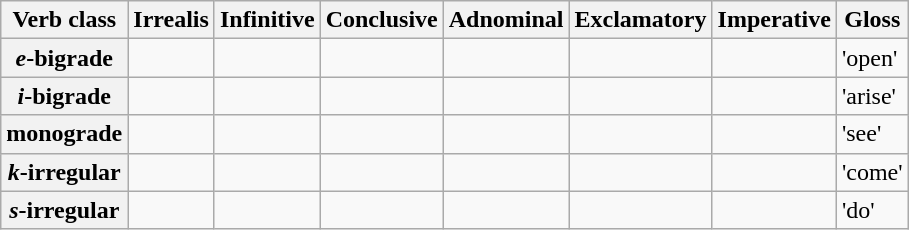<table class="wikitable">
<tr>
<th scope="col">Verb class</th>
<th scope="col">Irrealis</th>
<th scope="col">Infinitive</th>
<th scope="col">Conclusive</th>
<th scope="col">Adnominal</th>
<th scope="col">Exclamatory</th>
<th scope="col">Imperative</th>
<th scope="col">Gloss</th>
</tr>
<tr>
<th><em>e</em>-bigrade</th>
<td></td>
<td></td>
<td></td>
<td></td>
<td></td>
<td></td>
<td>'open'</td>
</tr>
<tr>
<th><em>i</em>-bigrade</th>
<td></td>
<td></td>
<td></td>
<td></td>
<td></td>
<td></td>
<td>'arise'</td>
</tr>
<tr>
<th>monograde</th>
<td></td>
<td></td>
<td></td>
<td></td>
<td></td>
<td></td>
<td>'see'</td>
</tr>
<tr>
<th><em>k</em>-irregular</th>
<td></td>
<td></td>
<td></td>
<td></td>
<td></td>
<td></td>
<td>'come'</td>
</tr>
<tr>
<th><em>s</em>-irregular</th>
<td></td>
<td></td>
<td></td>
<td></td>
<td></td>
<td></td>
<td>'do'</td>
</tr>
</table>
